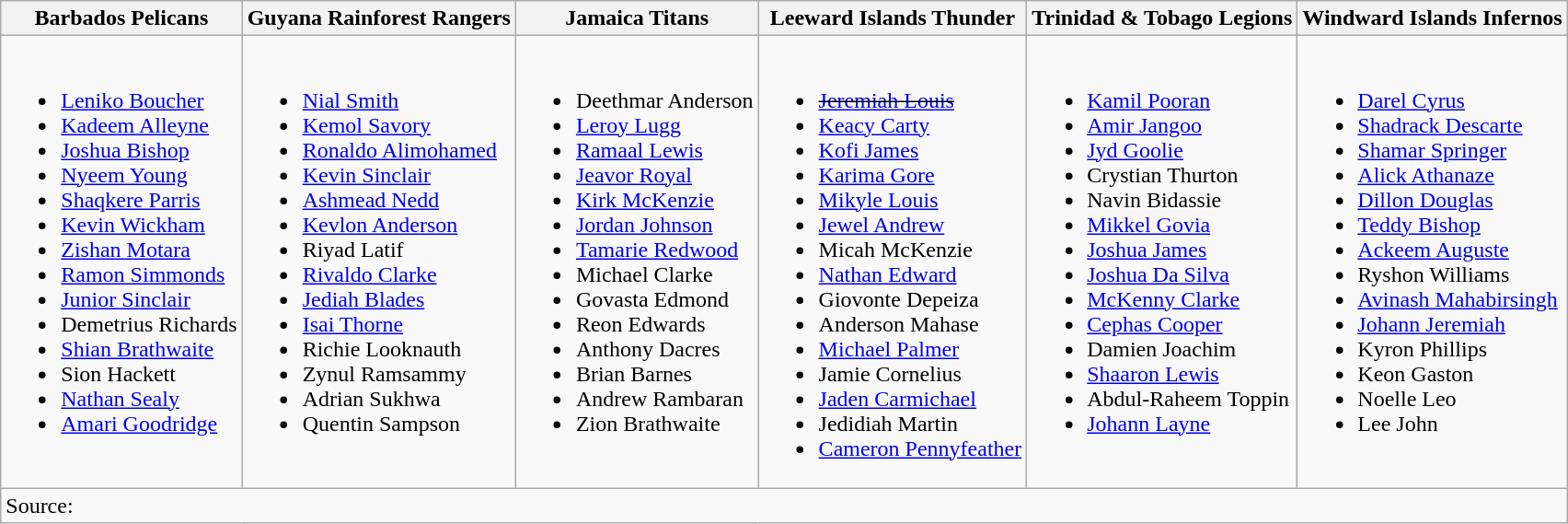<table class="wikitable">
<tr>
<th>Barbados Pelicans</th>
<th>Guyana Rainforest Rangers</th>
<th>Jamaica Titans</th>
<th>Leeward Islands Thunder</th>
<th>Trinidad & Tobago Legions</th>
<th>Windward Islands Infernos</th>
</tr>
<tr>
<td valign=top><br><ul><li><a href='#'>Leniko Boucher</a></li><li><a href='#'>Kadeem Alleyne</a></li><li><a href='#'>Joshua Bishop</a></li><li><a href='#'>Nyeem Young</a></li><li><a href='#'>Shaqkere Parris</a></li><li><a href='#'>Kevin Wickham</a></li><li><a href='#'>Zishan Motara</a></li><li><a href='#'>Ramon Simmonds</a></li><li><a href='#'>Junior Sinclair</a></li><li>Demetrius Richards</li><li><a href='#'>Shian Brathwaite</a></li><li>Sion Hackett</li><li><a href='#'>Nathan Sealy</a></li><li><a href='#'>Amari Goodridge</a></li></ul></td>
<td valign=top><br><ul><li><a href='#'>Nial Smith</a></li><li><a href='#'>Kemol Savory</a></li><li><a href='#'>Ronaldo Alimohamed</a></li><li><a href='#'>Kevin Sinclair</a></li><li><a href='#'>Ashmead Nedd</a></li><li><a href='#'>Kevlon Anderson</a></li><li>Riyad Latif</li><li><a href='#'>Rivaldo Clarke</a></li><li><a href='#'>Jediah Blades</a></li><li><a href='#'>Isai Thorne</a></li><li>Richie Looknauth</li><li>Zynul Ramsammy</li><li>Adrian Sukhwa</li><li>Quentin Sampson</li></ul></td>
<td valign=top><br><ul><li>Deethmar Anderson</li><li><a href='#'>Leroy Lugg</a></li><li><a href='#'>Ramaal Lewis</a></li><li><a href='#'>Jeavor Royal</a></li><li><a href='#'>Kirk McKenzie</a></li><li><a href='#'>Jordan Johnson</a></li><li><a href='#'>Tamarie Redwood</a></li><li>Michael Clarke</li><li>Govasta Edmond</li><li>Reon Edwards</li><li>Anthony Dacres</li><li>Brian Barnes</li><li>Andrew Rambaran</li><li>Zion Brathwaite</li></ul></td>
<td valign=top><br><ul><li><s><a href='#'>Jeremiah Louis</a></s></li><li><a href='#'>Keacy Carty</a></li><li><a href='#'>Kofi James</a></li><li><a href='#'>Karima Gore</a></li><li><a href='#'>Mikyle Louis</a></li><li><a href='#'>Jewel Andrew</a></li><li>Micah McKenzie</li><li><a href='#'>Nathan Edward</a></li><li>Giovonte Depeiza</li><li>Anderson Mahase</li><li><a href='#'>Michael Palmer</a></li><li>Jamie Cornelius</li><li><a href='#'>Jaden Carmichael</a></li><li>Jedidiah Martin</li><li><a href='#'>Cameron Pennyfeather</a></li></ul></td>
<td valign=top><br><ul><li><a href='#'>Kamil Pooran</a></li><li><a href='#'>Amir Jangoo</a></li><li><a href='#'>Jyd Goolie</a></li><li>Crystian Thurton</li><li>Navin Bidassie</li><li><a href='#'>Mikkel Govia</a></li><li><a href='#'>Joshua James</a></li><li><a href='#'>Joshua Da Silva</a></li><li><a href='#'>McKenny Clarke</a></li><li><a href='#'>Cephas Cooper</a></li><li>Damien Joachim</li><li><a href='#'>Shaaron Lewis</a></li><li>Abdul-Raheem Toppin</li><li><a href='#'>Johann Layne</a></li></ul></td>
<td valign=top><br><ul><li><a href='#'>Darel Cyrus</a></li><li><a href='#'>Shadrack Descarte</a></li><li><a href='#'>Shamar Springer</a></li><li><a href='#'>Alick Athanaze</a></li><li><a href='#'>Dillon Douglas</a></li><li><a href='#'>Teddy Bishop</a></li><li><a href='#'>Ackeem Auguste</a></li><li>Ryshon Williams</li><li><a href='#'>Avinash Mahabirsingh</a></li><li><a href='#'>Johann Jeremiah</a></li><li>Kyron Phillips</li><li>Keon Gaston</li><li>Noelle Leo</li><li>Lee John</li></ul></td>
</tr>
<tr>
<td colspan="6">Source:</td>
</tr>
</table>
